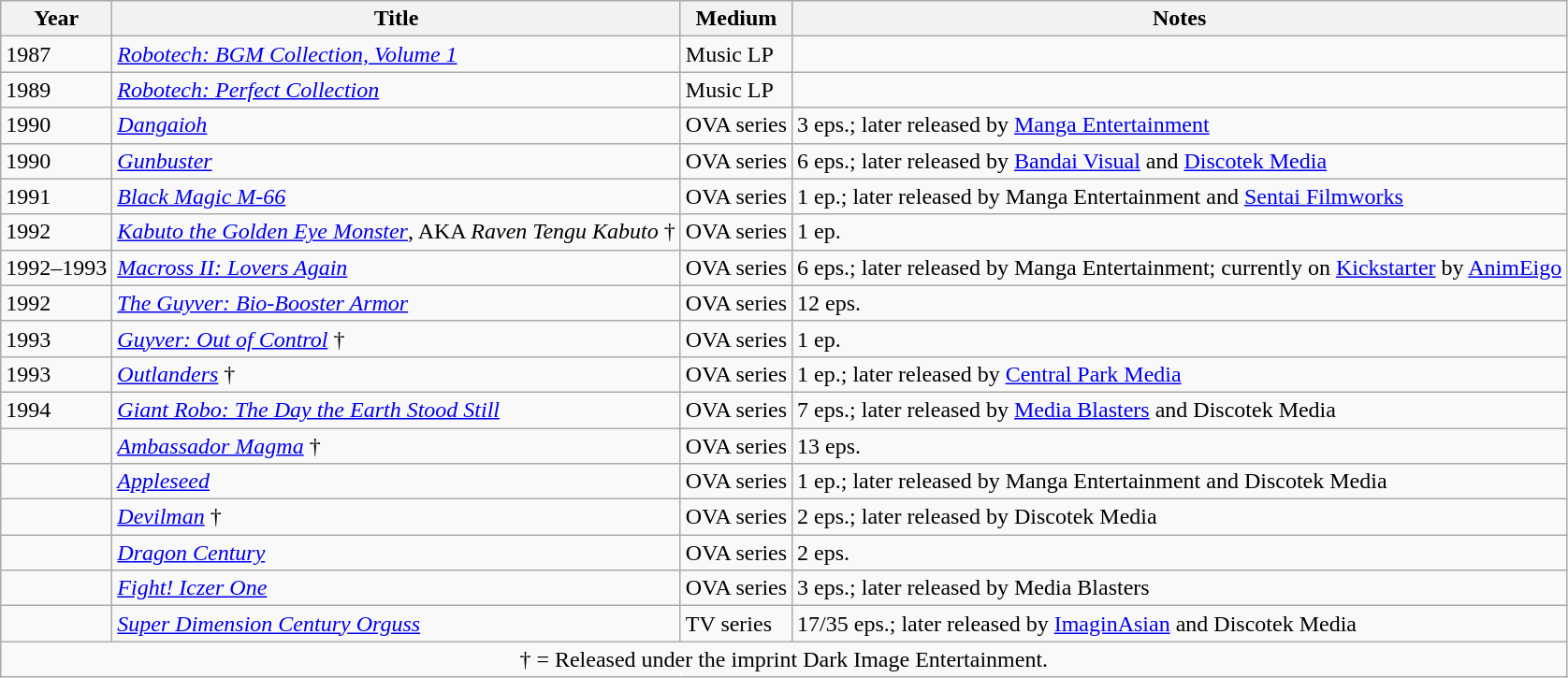<table class="wikitable sortable mw-collapsible">
<tr>
<th>Year</th>
<th>Title</th>
<th>Medium</th>
<th scope="col" class="unsortable">Notes</th>
</tr>
<tr>
<td>1987</td>
<td><em><a href='#'>Robotech: BGM Collection, Volume 1</a></em></td>
<td>Music LP</td>
<td></td>
</tr>
<tr>
<td>1989</td>
<td><em><a href='#'>Robotech: Perfect Collection</a></em></td>
<td>Music LP</td>
<td></td>
</tr>
<tr>
<td>1990</td>
<td><em><a href='#'>Dangaioh</a></em></td>
<td>OVA series</td>
<td>3 eps.; later released by <a href='#'>Manga Entertainment</a></td>
</tr>
<tr>
<td>1990</td>
<td><em><a href='#'>Gunbuster</a></em></td>
<td>OVA series</td>
<td>6 eps.; later released by <a href='#'>Bandai Visual</a> and <a href='#'>Discotek Media</a></td>
</tr>
<tr>
<td>1991</td>
<td><em><a href='#'>Black Magic M-66</a></em></td>
<td>OVA series</td>
<td>1 ep.; later released by Manga Entertainment and <a href='#'>Sentai Filmworks</a></td>
</tr>
<tr>
<td>1992</td>
<td><a href='#'><em>Kabuto the Golden Eye Monster</em></a>, AKA <em>Raven Tengu Kabuto</em> †</td>
<td>OVA series</td>
<td>1 ep.</td>
</tr>
<tr>
<td>1992–1993</td>
<td><em><a href='#'>Macross II: Lovers Again</a></em></td>
<td>OVA series</td>
<td>6 eps.; later released by Manga Entertainment; currently on <a href='#'>Kickstarter</a> by <a href='#'>AnimEigo</a></td>
</tr>
<tr>
<td>1992</td>
<td><em><a href='#'>The Guyver: Bio-Booster Armor</a></em></td>
<td>OVA series</td>
<td>12 eps.</td>
</tr>
<tr>
<td>1993</td>
<td><a href='#'><em>Guyver: Out of Control</em></a> †</td>
<td>OVA series</td>
<td>1 ep.</td>
</tr>
<tr>
<td>1993</td>
<td><a href='#'><em>Outlanders</em></a> †</td>
<td>OVA series</td>
<td>1 ep.; later released by <a href='#'>Central Park Media</a></td>
</tr>
<tr>
<td>1994</td>
<td><em><a href='#'>Giant Robo: The Day the Earth Stood Still</a></em></td>
<td>OVA series</td>
<td>7 eps.; later released by <a href='#'>Media Blasters</a> and Discotek Media</td>
</tr>
<tr>
<td></td>
<td><em><a href='#'>Ambassador Magma</a></em> †</td>
<td>OVA series</td>
<td>13 eps.</td>
</tr>
<tr>
<td></td>
<td><em><a href='#'>Appleseed</a></em></td>
<td>OVA series</td>
<td>1 ep.; later released by Manga Entertainment and Discotek Media</td>
</tr>
<tr>
<td></td>
<td><em><a href='#'>Devilman</a></em> †</td>
<td>OVA series</td>
<td>2 eps.; later released by Discotek Media</td>
</tr>
<tr>
<td></td>
<td><em><a href='#'>Dragon Century</a></em></td>
<td>OVA series</td>
<td>2 eps.</td>
</tr>
<tr>
<td></td>
<td><em><a href='#'>Fight! Iczer One</a></em></td>
<td>OVA series</td>
<td>3 eps.; later released by Media Blasters</td>
</tr>
<tr>
<td></td>
<td><em><a href='#'>Super Dimension Century Orguss</a></em></td>
<td>TV series</td>
<td>17/35 eps.; later released by <a href='#'>ImaginAsian</a> and Discotek Media</td>
</tr>
<tr>
<td colspan="4" style="text-align: center;">† = Released under the imprint Dark Image Entertainment.</td>
</tr>
</table>
